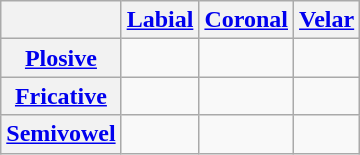<table class="wikitable" style="text-align:center;">
<tr>
<th></th>
<th><a href='#'>Labial</a></th>
<th><a href='#'>Coronal</a></th>
<th><a href='#'>Velar</a></th>
</tr>
<tr>
<th><a href='#'>Plosive</a></th>
<td></td>
<td> </td>
<td> </td>
</tr>
<tr>
<th><a href='#'>Fricative</a></th>
<td></td>
<td></td>
<td></td>
</tr>
<tr>
<th><a href='#'>Semivowel</a></th>
<td></td>
<td></td>
<td></td>
</tr>
</table>
